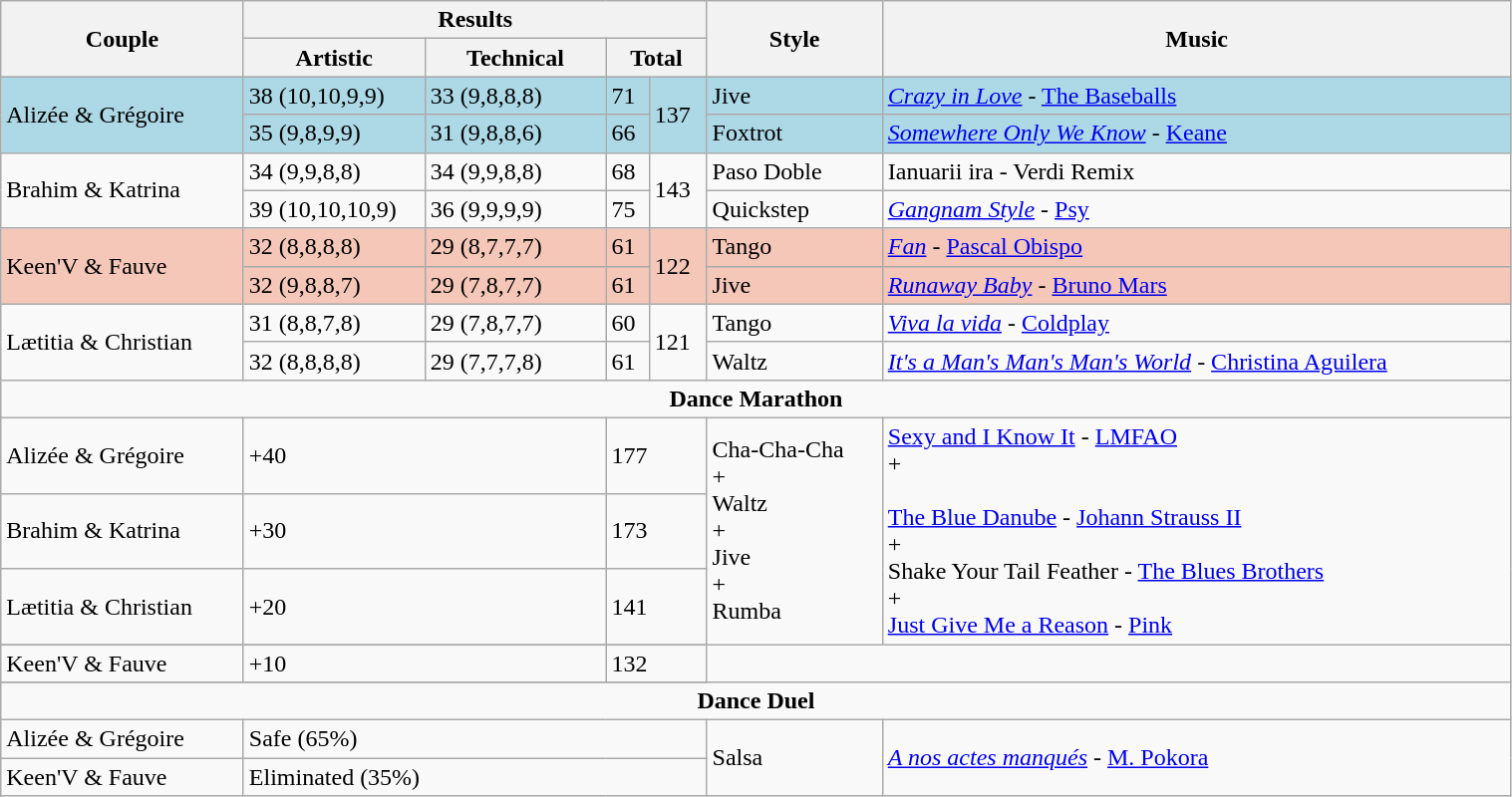<table class="wikitable" style="width:80%;">
<tr>
<th rowspan="2">Couple</th>
<th colspan=4>Results</th>
<th rowspan="2">Style</th>
<th rowspan="2">Music</th>
</tr>
<tr>
<th style="width:12%;">Artistic</th>
<th style="width:12%;">Technical</th>
<th colspan="2">Total</th>
</tr>
<tr style="background: lightblue">
<td rowspan="2">Alizée & Grégoire</td>
<td>38 (10,10,9,9)</td>
<td>33 (9,8,8,8)</td>
<td>71</td>
<td rowspan="2">137</td>
<td>Jive</td>
<td><em><a href='#'>Crazy in Love</a></em> - <a href='#'>The Baseballs</a></td>
</tr>
<tr style="background: lightblue">
<td>35 (9,8,9,9)</td>
<td>31 (9,8,8,6)</td>
<td>66</td>
<td>Foxtrot</td>
<td><em><a href='#'>Somewhere Only We Know</a></em> - <a href='#'>Keane</a></td>
</tr>
<tr>
<td rowspan="2">Brahim & Katrina</td>
<td>34 (9,9,8,8)</td>
<td>34 (9,9,8,8)</td>
<td>68</td>
<td rowspan="2">143</td>
<td>Paso Doble</td>
<td>Ianuarii ira - Verdi  Remix</td>
</tr>
<tr>
<td>39 (10,10,10,9)</td>
<td>36 (9,9,9,9)</td>
<td>75</td>
<td>Quickstep</td>
<td><em><a href='#'>Gangnam Style</a></em> - <a href='#'>Psy</a></td>
</tr>
<tr style="background:#f4c7b8;">
<td rowspan="2">Keen'V & Fauve</td>
<td>32 (8,8,8,8)</td>
<td>29 (8,7,7,7)</td>
<td>61</td>
<td rowspan="2">122</td>
<td>Tango</td>
<td><em><a href='#'>Fan</a></em> - <a href='#'>Pascal Obispo</a></td>
</tr>
<tr style="background:#f4c7b8;">
<td>32 (9,8,8,7)</td>
<td>29 (7,8,7,7)</td>
<td>61</td>
<td>Jive</td>
<td><em><a href='#'>Runaway Baby</a></em> - <a href='#'>Bruno Mars</a></td>
</tr>
<tr>
<td rowspan="2">Lætitia & Christian</td>
<td>31 (8,8,7,8)</td>
<td>29 (7,8,7,7)</td>
<td>60</td>
<td rowspan="2">121</td>
<td>Tango</td>
<td><em><a href='#'>Viva la vida</a></em> - <a href='#'>Coldplay</a></td>
</tr>
<tr>
<td>32 (8,8,8,8)</td>
<td>29 (7,7,7,8)</td>
<td>61</td>
<td>Waltz</td>
<td><em><a href='#'>It's a Man's Man's Man's World</a></em> - <a href='#'>Christina Aguilera</a></td>
</tr>
<tr>
<td colspan=7  style="text-align:center;"><strong>Dance Marathon</strong></td>
</tr>
<tr>
<td>Alizée & Grégoire</td>
<td colspan="2">+40</td>
<td colspan="2">177</td>
<td rowspan=4>Cha-Cha-Cha<br>+<br>Waltz<br>+<br>Jive<br>+<br>Rumba</td>
<td rowspan="4"><a href='#'>Sexy and I Know It</a> - <a href='#'>LMFAO</a><br>+<br><br><a href='#'>The Blue Danube</a> - <a href='#'>Johann Strauss II</a>
<br>+<br>Shake Your Tail Feather - <a href='#'>The Blues Brothers</a>
<br>+<br>
<a href='#'>Just Give Me a Reason</a> - <a href='#'>Pink</a></td>
</tr>
<tr>
<td>Brahim & Katrina</td>
<td colspan="2">+30</td>
<td colspan="2">173</td>
</tr>
<tr>
<td>Lætitia & Christian</td>
<td colspan="2">+20</td>
<td colspan="2">141</td>
</tr>
<tr>
</tr>
<tr>
<td>Keen'V & Fauve</td>
<td colspan="2">+10</td>
<td colspan="2">132</td>
</tr>
<tr>
</tr>
<tr>
<td colspan=7  style="text-align:center;"><strong>Dance Duel</strong></td>
</tr>
<tr>
<td>Alizée & Grégoire</td>
<td colspan=4>Safe (65%)</td>
<td rowspan=2>Salsa</td>
<td rowspan=2><em><a href='#'>A nos actes manqués</a></em> - <a href='#'>M. Pokora</a></td>
</tr>
<tr>
<td>Keen'V & Fauve</td>
<td colspan=4>Eliminated (35%)</td>
</tr>
</table>
